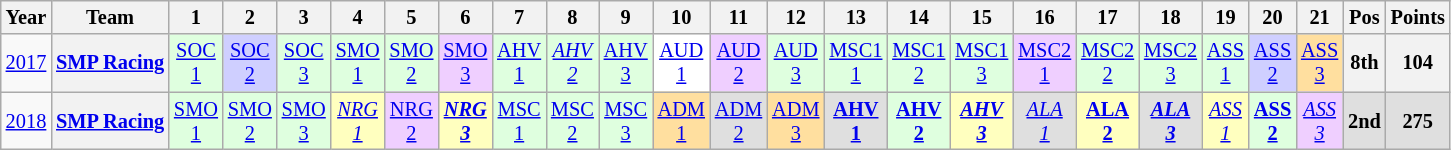<table class="wikitable" style="text-align:center; font-size:85%">
<tr>
<th>Year</th>
<th>Team</th>
<th>1</th>
<th>2</th>
<th>3</th>
<th>4</th>
<th>5</th>
<th>6</th>
<th>7</th>
<th>8</th>
<th>9</th>
<th>10</th>
<th>11</th>
<th>12</th>
<th>13</th>
<th>14</th>
<th>15</th>
<th>16</th>
<th>17</th>
<th>18</th>
<th>19</th>
<th>20</th>
<th>21</th>
<th>Pos</th>
<th>Points</th>
</tr>
<tr>
<td><a href='#'>2017</a></td>
<th nowrap><a href='#'>SMP Racing</a></th>
<td style="background:#DFFFDF;"><a href='#'>SOC<br>1</a><br></td>
<td style="background:#CFCFFF;"><a href='#'>SOC<br>2</a><br></td>
<td style="background:#DFFFDF;"><a href='#'>SOC<br>3</a><br></td>
<td style="background:#DFFFDF;"><a href='#'>SMO<br>1</a><br></td>
<td style="background:#DFFFDF;"><a href='#'>SMO<br>2</a><br></td>
<td style="background:#EFCFFF;"><a href='#'>SMO<br>3</a><br></td>
<td style="background:#DFFFDF;"><a href='#'>AHV<br>1</a><br></td>
<td style="background:#DFFFDF;"><em><a href='#'>AHV<br>2</a></em><br></td>
<td style="background:#DFFFDF;"><a href='#'>AHV<br>3</a><br></td>
<td style="background:#FFFFFF;"><a href='#'>AUD<br>1</a><br></td>
<td style="background:#EFCFFF;"><a href='#'>AUD<br>2</a><br></td>
<td style="background:#DFFFDF;"><a href='#'>AUD<br>3</a><br></td>
<td style="background:#DFFFDF;"><a href='#'>MSC1<br>1</a><br></td>
<td style="background:#DFFFDF;"><a href='#'>MSC1<br>2</a><br></td>
<td style="background:#DFFFDF;"><a href='#'>MSC1<br>3</a><br></td>
<td style="background:#EFCFFF;"><a href='#'>MSC2<br>1</a><br></td>
<td style="background:#DFFFDF;"><a href='#'>MSC2<br>2</a><br></td>
<td style="background:#DFFFDF;"><a href='#'>MSC2<br>3</a><br></td>
<td style="background:#DFFFDF;"><a href='#'>ASS<br>1</a><br></td>
<td style="background:#CFCFFF;"><a href='#'>ASS<br>2</a><br></td>
<td style="background:#FFDF9F;"><a href='#'>ASS<br>3</a><br></td>
<th>8th</th>
<th>104</th>
</tr>
<tr>
<td><a href='#'>2018</a></td>
<th nowrap><a href='#'>SMP Racing</a></th>
<td style="background:#DFFFDF;"><a href='#'>SMO<br>1</a><br></td>
<td style="background:#DFFFDF;"><a href='#'>SMO<br>2</a><br></td>
<td style="background:#DFFFDF;"><a href='#'>SMO<br>3</a><br></td>
<td style="background:#FFFFBF;"><em><a href='#'>NRG<br>1</a></em><br></td>
<td style="background:#EFCFFF;"><a href='#'>NRG<br>2</a><br></td>
<td style="background:#FFFFBF;"><strong><em><a href='#'>NRG<br>3</a></em></strong><br></td>
<td style="background:#DFFFDF;"><a href='#'>MSC<br>1</a><br></td>
<td style="background:#DFFFDF;"><a href='#'>MSC<br>2</a><br></td>
<td style="background:#DFFFDF;"><a href='#'>MSC<br>3</a><br></td>
<td style="background:#FFDF9F;"><a href='#'>ADM<br>1</a><br></td>
<td style="background:#DFDFDF;"><a href='#'>ADM<br>2</a><br></td>
<td style="background:#FFDF9F;"><a href='#'>ADM<br>3</a><br></td>
<td style="background:#DFDFDF;"><strong><a href='#'>AHV<br>1</a></strong><br></td>
<td style="background:#DFFFDF;"><strong><a href='#'>AHV<br>2</a></strong><br></td>
<td style="background:#FFFFBF;"><strong><em><a href='#'>AHV<br>3</a></em></strong><br></td>
<td style="background:#DFDFDF;"><em><a href='#'>ALA<br>1</a></em><br></td>
<td style="background:#FFFFBF;"><strong><a href='#'>ALA<br>2</a></strong><br></td>
<td style="background:#DFDFDF;"><strong><em><a href='#'>ALA<br>3</a></em></strong><br></td>
<td style="background:#FFFFBF;"><em><a href='#'>ASS<br>1</a></em><br></td>
<td style="background:#DFFFDF;"><strong><a href='#'>ASS<br>2</a></strong><br></td>
<td style="background:#EFCFFF;"><em><a href='#'>ASS<br>3</a></em><br></td>
<th style="background:#DFDFDF;">2nd</th>
<th style="background:#DFDFDF;">275</th>
</tr>
</table>
